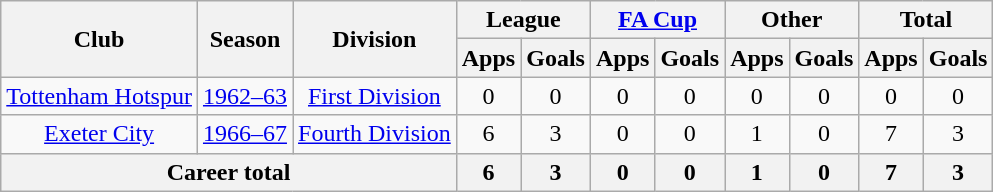<table class="wikitable" style="text-align:center;">
<tr>
<th rowspan="2">Club</th>
<th rowspan="2">Season</th>
<th rowspan="2">Division</th>
<th colspan="2">League</th>
<th colspan="2"><a href='#'>FA Cup</a></th>
<th colspan="2">Other</th>
<th colspan="2">Total</th>
</tr>
<tr>
<th>Apps</th>
<th>Goals</th>
<th>Apps</th>
<th>Goals</th>
<th>Apps</th>
<th>Goals</th>
<th>Apps</th>
<th>Goals</th>
</tr>
<tr>
<td><a href='#'>Tottenham Hotspur</a></td>
<td><a href='#'>1962–63</a></td>
<td><a href='#'>First Division</a></td>
<td>0</td>
<td>0</td>
<td>0</td>
<td>0</td>
<td>0</td>
<td>0</td>
<td>0</td>
<td>0</td>
</tr>
<tr>
<td><a href='#'>Exeter City</a></td>
<td><a href='#'>1966–67</a></td>
<td><a href='#'>Fourth Division</a></td>
<td>6</td>
<td>3</td>
<td>0</td>
<td>0</td>
<td>1</td>
<td>0</td>
<td>7</td>
<td>3</td>
</tr>
<tr>
<th colspan="3">Career total</th>
<th>6</th>
<th>3</th>
<th>0</th>
<th>0</th>
<th>1</th>
<th>0</th>
<th>7</th>
<th>3</th>
</tr>
</table>
